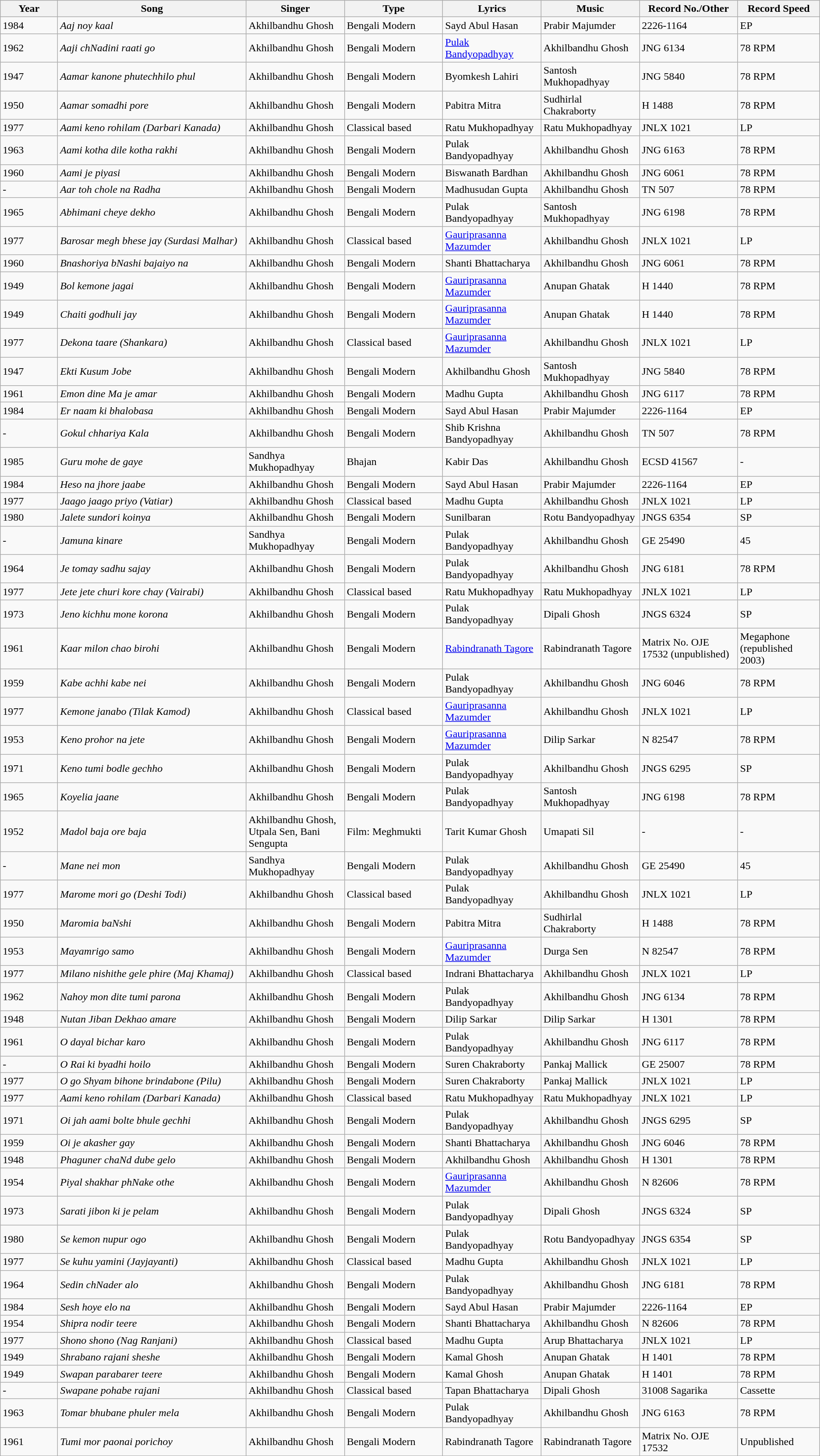<table class="sortable wikitable">
<tr>
<th width="7%">Year</th>
<th width="23%">Song</th>
<th width="12%">Singer</th>
<th width="12%">Type</th>
<th width="12%">Lyrics</th>
<th width="12%">Music</th>
<th width="12%">Record No./Other</th>
<th width="12%">Record Speed</th>
</tr>
<tr>
<td>1984</td>
<td><em>Aaj noy kaal</em></td>
<td>Akhilbandhu Ghosh</td>
<td>Bengali Modern</td>
<td>Sayd Abul Hasan</td>
<td>Prabir Majumder</td>
<td>2226-1164</td>
<td>EP</td>
</tr>
<tr>
<td>1962</td>
<td><em>Aaji chNadini raati go</em></td>
<td>Akhilbandhu Ghosh</td>
<td>Bengali Modern</td>
<td><a href='#'>Pulak Bandyopadhyay</a></td>
<td>Akhilbandhu Ghosh</td>
<td>JNG 6134</td>
<td>78 RPM</td>
</tr>
<tr>
<td>1947</td>
<td><em>Aamar kanone phutechhilo phul</em></td>
<td>Akhilbandhu Ghosh</td>
<td>Bengali Modern</td>
<td>Byomkesh Lahiri</td>
<td>Santosh Mukhopadhyay</td>
<td>JNG 5840</td>
<td>78 RPM</td>
</tr>
<tr>
<td>1950</td>
<td><em>Aamar somadhi pore</em></td>
<td>Akhilbandhu Ghosh</td>
<td>Bengali Modern</td>
<td>Pabitra Mitra</td>
<td>Sudhirlal Chakraborty</td>
<td>H 1488</td>
<td>78 RPM</td>
</tr>
<tr>
<td>1977</td>
<td><em>Aami keno rohilam (Darbari Kanada)</em></td>
<td>Akhilbandhu Ghosh</td>
<td>Classical based</td>
<td>Ratu Mukhopadhyay</td>
<td>Ratu Mukhopadhyay</td>
<td>JNLX 1021</td>
<td>LP</td>
</tr>
<tr>
<td>1963</td>
<td><em>Aami kotha dile kotha rakhi</em></td>
<td>Akhilbandhu Ghosh</td>
<td>Bengali Modern</td>
<td>Pulak Bandyopadhyay</td>
<td>Akhilbandhu Ghosh</td>
<td>JNG 6163</td>
<td>78 RPM</td>
</tr>
<tr>
<td>1960</td>
<td><em>Aami je piyasi</em></td>
<td>Akhilbandhu Ghosh</td>
<td>Bengali Modern</td>
<td>Biswanath Bardhan</td>
<td>Akhilbandhu Ghosh</td>
<td>JNG 6061</td>
<td>78 RPM</td>
</tr>
<tr>
<td>-</td>
<td><em>Aar toh chole na Radha</em></td>
<td>Akhilbandhu Ghosh</td>
<td>Bengali Modern</td>
<td>Madhusudan Gupta</td>
<td>Akhilbandhu Ghosh</td>
<td>TN 507</td>
<td>78 RPM</td>
</tr>
<tr>
<td>1965</td>
<td><em>Abhimani cheye dekho</em></td>
<td>Akhilbandhu Ghosh</td>
<td>Bengali Modern</td>
<td>Pulak Bandyopadhyay</td>
<td>Santosh Mukhopadhyay</td>
<td>JNG 6198</td>
<td>78 RPM</td>
</tr>
<tr>
<td>1977</td>
<td><em>Barosar megh bhese jay (Surdasi Malhar)</em></td>
<td>Akhilbandhu Ghosh</td>
<td>Classical based</td>
<td><a href='#'>Gauriprasanna Mazumder</a></td>
<td>Akhilbandhu Ghosh</td>
<td>JNLX 1021</td>
<td>LP</td>
</tr>
<tr>
<td>1960</td>
<td><em>Bnashoriya bNashi bajaiyo na</em></td>
<td>Akhilbandhu Ghosh</td>
<td>Bengali Modern</td>
<td>Shanti Bhattacharya</td>
<td>Akhilbandhu Ghosh</td>
<td>JNG 6061</td>
<td>78 RPM</td>
</tr>
<tr>
<td>1949</td>
<td><em>Bol kemone jagai</em></td>
<td>Akhilbandhu Ghosh</td>
<td>Bengali Modern</td>
<td><a href='#'>Gauriprasanna Mazumder</a></td>
<td>Anupan Ghatak</td>
<td>H 1440</td>
<td>78 RPM</td>
</tr>
<tr>
<td>1949</td>
<td><em>Chaiti godhuli jay</em></td>
<td>Akhilbandhu Ghosh</td>
<td>Bengali Modern</td>
<td><a href='#'>Gauriprasanna Mazumder</a></td>
<td>Anupan Ghatak</td>
<td>H 1440</td>
<td>78 RPM</td>
</tr>
<tr>
<td>1977</td>
<td><em>Dekona taare (Shankara)</em></td>
<td>Akhilbandhu Ghosh</td>
<td>Classical based</td>
<td><a href='#'>Gauriprasanna Mazumder</a></td>
<td>Akhilbandhu Ghosh</td>
<td>JNLX 1021</td>
<td>LP</td>
</tr>
<tr>
<td>1947</td>
<td><em>Ekti Kusum Jobe</em></td>
<td>Akhilbandhu Ghosh</td>
<td>Bengali Modern</td>
<td>Akhilbandhu Ghosh</td>
<td>Santosh Mukhopadhyay</td>
<td>JNG 5840</td>
<td>78 RPM</td>
</tr>
<tr>
<td>1961</td>
<td><em>Emon dine Ma je amar</em></td>
<td>Akhilbandhu Ghosh</td>
<td>Bengali Modern</td>
<td>Madhu Gupta</td>
<td>Akhilbandhu Ghosh</td>
<td>JNG 6117</td>
<td>78 RPM</td>
</tr>
<tr>
<td>1984</td>
<td><em>Er naam ki bhalobasa</em></td>
<td>Akhilbandhu Ghosh</td>
<td>Bengali Modern</td>
<td>Sayd Abul Hasan</td>
<td>Prabir Majumder</td>
<td>2226-1164</td>
<td>EP</td>
</tr>
<tr>
<td>-</td>
<td><em>Gokul chhariya Kala</em></td>
<td>Akhilbandhu Ghosh</td>
<td>Bengali Modern</td>
<td>Shib Krishna Bandyopadhyay</td>
<td>Akhilbandhu Ghosh</td>
<td>TN 507</td>
<td>78 RPM</td>
</tr>
<tr>
<td>1985</td>
<td><em>Guru mohe de gaye</em></td>
<td>Sandhya Mukhopadhyay</td>
<td>Bhajan</td>
<td>Kabir Das</td>
<td>Akhilbandhu Ghosh</td>
<td>ECSD 41567</td>
<td>-</td>
</tr>
<tr>
<td>1984</td>
<td><em>Heso na jhore jaabe</em></td>
<td>Akhilbandhu Ghosh</td>
<td>Bengali Modern</td>
<td>Sayd Abul Hasan</td>
<td>Prabir Majumder</td>
<td>2226-1164</td>
<td>EP</td>
</tr>
<tr>
<td>1977</td>
<td><em>Jaago jaago priyo (Vatiar)</em></td>
<td>Akhilbandhu Ghosh</td>
<td>Classical based</td>
<td>Madhu Gupta</td>
<td>Akhilbandhu Ghosh</td>
<td>JNLX 1021</td>
<td>LP</td>
</tr>
<tr>
<td>1980</td>
<td><em>Jalete sundori koinya</em></td>
<td>Akhilbandhu Ghosh</td>
<td>Bengali Modern</td>
<td>Sunilbaran</td>
<td>Rotu Bandyopadhyay</td>
<td>JNGS 6354</td>
<td>SP</td>
</tr>
<tr>
<td>-</td>
<td><em>Jamuna kinare</em></td>
<td>Sandhya Mukhopadhyay</td>
<td>Bengali Modern</td>
<td>Pulak Bandyopadhyay</td>
<td>Akhilbandhu Ghosh</td>
<td>GE 25490</td>
<td>45</td>
</tr>
<tr>
<td>1964</td>
<td><em>Je tomay sadhu sajay</em></td>
<td>Akhilbandhu Ghosh</td>
<td>Bengali Modern</td>
<td>Pulak Bandyopadhyay</td>
<td>Akhilbandhu Ghosh</td>
<td>JNG 6181</td>
<td>78 RPM</td>
</tr>
<tr>
<td>1977</td>
<td><em>Jete jete churi kore chay (Vairabi)</em></td>
<td>Akhilbandhu Ghosh</td>
<td>Classical based</td>
<td>Ratu Mukhopadhyay</td>
<td>Ratu Mukhopadhyay</td>
<td>JNLX 1021</td>
<td>LP</td>
</tr>
<tr>
<td>1973</td>
<td><em>Jeno kichhu mone korona</em></td>
<td>Akhilbandhu Ghosh</td>
<td>Bengali Modern</td>
<td>Pulak Bandyopadhyay</td>
<td>Dipali Ghosh</td>
<td>JNGS 6324</td>
<td>SP</td>
</tr>
<tr>
<td>1961</td>
<td><em>Kaar milon chao birohi</em></td>
<td>Akhilbandhu Ghosh</td>
<td>Bengali Modern</td>
<td><a href='#'>Rabindranath Tagore</a></td>
<td>Rabindranath Tagore</td>
<td>Matrix No. OJE 17532 (unpublished)</td>
<td>Megaphone (republished 2003)</td>
</tr>
<tr>
<td>1959</td>
<td><em>Kabe achhi kabe nei</em></td>
<td>Akhilbandhu Ghosh</td>
<td>Bengali Modern</td>
<td>Pulak Bandyopadhyay</td>
<td>Akhilbandhu Ghosh</td>
<td>JNG 6046</td>
<td>78 RPM</td>
</tr>
<tr>
<td>1977</td>
<td><em>Kemone janabo (Tilak Kamod)</em></td>
<td>Akhilbandhu Ghosh</td>
<td>Classical based</td>
<td><a href='#'>Gauriprasanna Mazumder</a></td>
<td>Akhilbandhu Ghosh</td>
<td>JNLX 1021</td>
<td>LP</td>
</tr>
<tr>
<td>1953</td>
<td><em>Keno prohor na jete</em></td>
<td>Akhilbandhu Ghosh</td>
<td>Bengali Modern</td>
<td><a href='#'>Gauriprasanna Mazumder</a></td>
<td>Dilip Sarkar</td>
<td>N 82547</td>
<td>78 RPM</td>
</tr>
<tr>
<td>1971</td>
<td><em>Keno tumi bodle gechho</em></td>
<td>Akhilbandhu Ghosh</td>
<td>Bengali Modern</td>
<td>Pulak Bandyopadhyay</td>
<td>Akhilbandhu Ghosh</td>
<td>JNGS 6295</td>
<td>SP</td>
</tr>
<tr>
<td>1965</td>
<td><em>Koyelia jaane</em></td>
<td>Akhilbandhu Ghosh</td>
<td>Bengali Modern</td>
<td>Pulak Bandyopadhyay</td>
<td>Santosh Mukhopadhyay</td>
<td>JNG 6198</td>
<td>78 RPM</td>
</tr>
<tr>
<td>1952</td>
<td><em>Madol baja ore baja</em></td>
<td>Akhilbandhu Ghosh, Utpala Sen, Bani Sengupta</td>
<td>Film: Meghmukti</td>
<td>Tarit Kumar Ghosh</td>
<td>Umapati Sil</td>
<td>-</td>
<td>-</td>
</tr>
<tr>
<td>-</td>
<td><em>Mane nei mon</em></td>
<td>Sandhya Mukhopadhyay</td>
<td>Bengali Modern</td>
<td>Pulak Bandyopadhyay</td>
<td>Akhilbandhu Ghosh</td>
<td>GE 25490</td>
<td>45</td>
</tr>
<tr>
<td>1977</td>
<td><em>Marome mori go (Deshi Todi)</em></td>
<td>Akhilbandhu Ghosh</td>
<td>Classical based</td>
<td>Pulak Bandyopadhyay</td>
<td>Akhilbandhu Ghosh</td>
<td>JNLX 1021</td>
<td>LP</td>
</tr>
<tr>
<td>1950</td>
<td><em>Maromia baNshi</em></td>
<td>Akhilbandhu Ghosh</td>
<td>Bengali Modern</td>
<td>Pabitra Mitra</td>
<td>Sudhirlal Chakraborty</td>
<td>H 1488</td>
<td>78 RPM</td>
</tr>
<tr>
<td>1953</td>
<td><em>Mayamrigo samo</em></td>
<td>Akhilbandhu Ghosh</td>
<td>Bengali Modern</td>
<td><a href='#'>Gauriprasanna Mazumder</a></td>
<td>Durga Sen</td>
<td>N 82547</td>
<td>78 RPM</td>
</tr>
<tr>
<td>1977</td>
<td><em>Milano nishithe gele phire (Maj Khamaj)</em></td>
<td>Akhilbandhu Ghosh</td>
<td>Classical based</td>
<td>Indrani Bhattacharya</td>
<td>Akhilbandhu Ghosh</td>
<td>JNLX 1021</td>
<td>LP</td>
</tr>
<tr>
<td>1962</td>
<td><em>Nahoy mon dite tumi parona</em></td>
<td>Akhilbandhu Ghosh</td>
<td>Bengali Modern</td>
<td>Pulak Bandyopadhyay</td>
<td>Akhilbandhu Ghosh</td>
<td>JNG 6134</td>
<td>78 RPM</td>
</tr>
<tr>
<td>1948</td>
<td><em>Nutan Jiban Dekhao amare</em></td>
<td>Akhilbandhu Ghosh</td>
<td>Bengali Modern</td>
<td>Dilip Sarkar</td>
<td>Dilip Sarkar</td>
<td>H 1301</td>
<td>78 RPM</td>
</tr>
<tr>
<td>1961</td>
<td><em>O dayal bichar karo</em></td>
<td>Akhilbandhu Ghosh</td>
<td>Bengali Modern</td>
<td>Pulak Bandyopadhyay</td>
<td>Akhilbandhu Ghosh</td>
<td>JNG 6117</td>
<td>78 RPM</td>
</tr>
<tr>
<td>-</td>
<td><em>O Rai ki byadhi hoilo</em></td>
<td>Akhilbandhu Ghosh</td>
<td>Bengali Modern</td>
<td>Suren Chakraborty</td>
<td>Pankaj Mallick</td>
<td>GE 25007</td>
<td>78 RPM</td>
</tr>
<tr>
<td>1977</td>
<td><em>O go Shyam bihone brindabone (Pilu)</em></td>
<td>Akhilbandhu Ghosh</td>
<td>Bengali Modern</td>
<td>Suren Chakraborty</td>
<td>Pankaj Mallick</td>
<td>JNLX 1021</td>
<td>LP</td>
</tr>
<tr>
<td>1977</td>
<td><em>Aami keno rohilam (Darbari Kanada)</em></td>
<td>Akhilbandhu Ghosh</td>
<td>Classical based</td>
<td>Ratu Mukhopadhyay</td>
<td>Ratu Mukhopadhyay</td>
<td>JNLX 1021</td>
<td>LP</td>
</tr>
<tr>
<td>1971</td>
<td><em>Oi jah aami bolte bhule gechhi</em></td>
<td>Akhilbandhu Ghosh</td>
<td>Bengali Modern</td>
<td>Pulak Bandyopadhyay</td>
<td>Akhilbandhu Ghosh</td>
<td>JNGS 6295</td>
<td>SP</td>
</tr>
<tr>
<td>1959</td>
<td><em>Oi je akasher gay</em></td>
<td>Akhilbandhu Ghosh</td>
<td>Bengali Modern</td>
<td>Shanti Bhattacharya</td>
<td>Akhilbandhu Ghosh</td>
<td>JNG 6046</td>
<td>78 RPM</td>
</tr>
<tr>
<td>1948</td>
<td><em>Phaguner chaNd dube gelo</em></td>
<td>Akhilbandhu Ghosh</td>
<td>Bengali Modern</td>
<td>Akhilbandhu Ghosh</td>
<td>Akhilbandhu Ghosh</td>
<td>H 1301</td>
<td>78 RPM</td>
</tr>
<tr>
<td>1954</td>
<td><em>Piyal shakhar phNake othe</em></td>
<td>Akhilbandhu Ghosh</td>
<td>Bengali Modern</td>
<td><a href='#'>Gauriprasanna Mazumder</a></td>
<td>Akhilbandhu Ghosh</td>
<td>N 82606</td>
<td>78 RPM</td>
</tr>
<tr>
<td>1973</td>
<td><em>Sarati jibon ki je pelam</em></td>
<td>Akhilbandhu Ghosh</td>
<td>Bengali Modern</td>
<td>Pulak Bandyopadhyay</td>
<td>Dipali Ghosh</td>
<td>JNGS 6324</td>
<td>SP</td>
</tr>
<tr>
<td>1980</td>
<td><em>Se kemon nupur ogo</em></td>
<td>Akhilbandhu Ghosh</td>
<td>Bengali Modern</td>
<td>Pulak Bandyopadhyay</td>
<td>Rotu Bandyopadhyay</td>
<td>JNGS 6354</td>
<td>SP</td>
</tr>
<tr>
<td>1977</td>
<td><em>Se kuhu yamini (Jayjayanti)</em></td>
<td>Akhilbandhu Ghosh</td>
<td>Classical based</td>
<td>Madhu Gupta</td>
<td>Akhilbandhu Ghosh</td>
<td>JNLX 1021</td>
<td>LP</td>
</tr>
<tr>
<td>1964</td>
<td><em>Sedin chNader alo</em></td>
<td>Akhilbandhu Ghosh</td>
<td>Bengali Modern</td>
<td>Pulak Bandyopadhyay</td>
<td>Akhilbandhu Ghosh</td>
<td>JNG 6181</td>
<td>78 RPM</td>
</tr>
<tr>
<td>1984</td>
<td><em>Sesh hoye elo na</em></td>
<td>Akhilbandhu Ghosh</td>
<td>Bengali Modern</td>
<td>Sayd Abul Hasan</td>
<td>Prabir Majumder</td>
<td>2226-1164</td>
<td>EP</td>
</tr>
<tr>
<td>1954</td>
<td><em>Shipra nodir teere</em></td>
<td>Akhilbandhu Ghosh</td>
<td>Bengali Modern</td>
<td>Shanti Bhattacharya</td>
<td>Akhilbandhu Ghosh</td>
<td>N 82606</td>
<td>78 RPM</td>
</tr>
<tr>
<td>1977</td>
<td><em>Shono shono (Nag Ranjani)</em></td>
<td>Akhilbandhu Ghosh</td>
<td>Classical based</td>
<td>Madhu Gupta</td>
<td>Arup Bhattacharya</td>
<td>JNLX 1021</td>
<td>LP</td>
</tr>
<tr>
<td>1949</td>
<td><em>Shrabano rajani sheshe </em></td>
<td>Akhilbandhu Ghosh</td>
<td>Bengali Modern</td>
<td>Kamal Ghosh</td>
<td>Anupan Ghatak</td>
<td>H 1401</td>
<td>78 RPM</td>
</tr>
<tr>
<td>1949</td>
<td><em>Swapan parabarer teere</em></td>
<td>Akhilbandhu Ghosh</td>
<td>Bengali Modern</td>
<td>Kamal Ghosh</td>
<td>Anupan Ghatak</td>
<td>H 1401</td>
<td>78 RPM</td>
</tr>
<tr>
<td>-</td>
<td><em>Swapane pohabe rajani</em></td>
<td>Akhilbandhu Ghosh</td>
<td>Classical based</td>
<td>Tapan Bhattacharya</td>
<td>Dipali Ghosh</td>
<td>31008 Sagarika</td>
<td>Cassette</td>
</tr>
<tr>
<td>1963</td>
<td><em>Tomar bhubane phuler mela</em></td>
<td>Akhilbandhu Ghosh</td>
<td>Bengali Modern</td>
<td>Pulak Bandyopadhyay</td>
<td>Akhilbandhu Ghosh</td>
<td>JNG 6163</td>
<td>78 RPM</td>
</tr>
<tr>
<td>1961</td>
<td><em>Tumi mor paonai porichoy</em></td>
<td>Akhilbandhu Ghosh</td>
<td>Bengali Modern</td>
<td>Rabindranath Tagore</td>
<td>Rabindranath Tagore</td>
<td>Matrix No. OJE 17532</td>
<td>Unpublished</td>
</tr>
<tr>
</tr>
</table>
